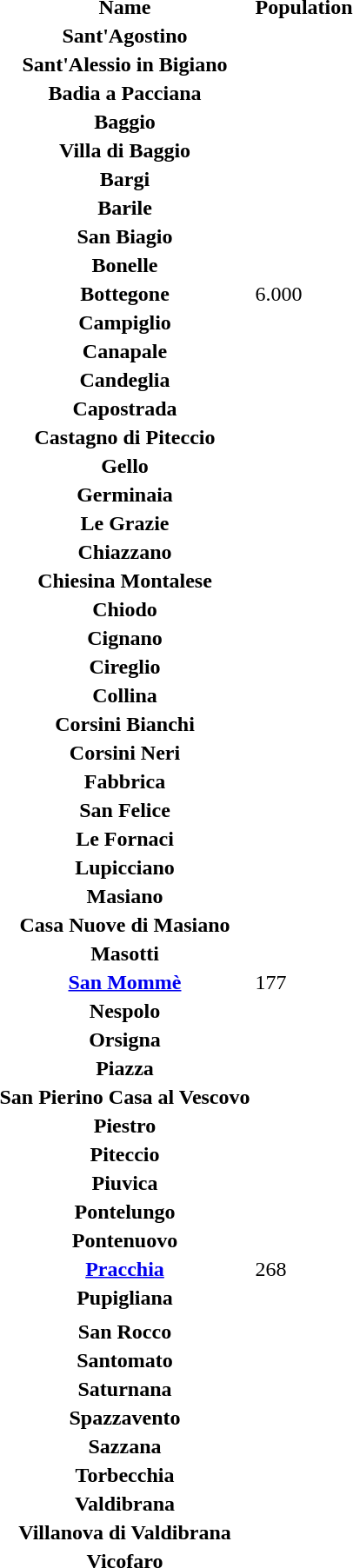<table>
<tr>
<th>Name</th>
<th>Population</th>
</tr>
<tr>
<th>Sant'Agostino</th>
<td></td>
</tr>
<tr>
<th>Sant'Alessio in Bigiano</th>
<td></td>
</tr>
<tr>
<th>Badia a Pacciana</th>
<td></td>
</tr>
<tr>
<th>Baggio</th>
<td></td>
</tr>
<tr>
<th>Villa di Baggio</th>
<td></td>
</tr>
<tr>
<th>Bargi</th>
<td></td>
</tr>
<tr>
<th>Barile</th>
<td></td>
</tr>
<tr>
<th>San Biagio</th>
<td></td>
</tr>
<tr>
<th>Bonelle</th>
<td></td>
</tr>
<tr>
<th>Bottegone</th>
<td>6.000</td>
</tr>
<tr>
<th>Campiglio</th>
<td></td>
</tr>
<tr>
<th>Canapale</th>
<td></td>
</tr>
<tr>
<th>Candeglia</th>
<td></td>
</tr>
<tr>
<th>Capostrada</th>
<td></td>
</tr>
<tr>
<th>Castagno di Piteccio</th>
<td></td>
</tr>
<tr>
<th>Gello</th>
<td></td>
</tr>
<tr>
<th>Germinaia</th>
<td></td>
</tr>
<tr>
<th>Le Grazie</th>
<td></td>
</tr>
<tr>
<th>Chiazzano</th>
<td></td>
</tr>
<tr>
<th>Chiesina Montalese</th>
<td></td>
</tr>
<tr>
<th>Chiodo</th>
<td></td>
</tr>
<tr>
<th>Cignano</th>
<td></td>
</tr>
<tr>
<th>Cireglio</th>
<td></td>
</tr>
<tr>
<th>Collina</th>
<td></td>
</tr>
<tr>
<th>Corsini Bianchi</th>
<td></td>
</tr>
<tr>
<th>Corsini Neri</th>
<td></td>
</tr>
<tr>
<th>Fabbrica</th>
<td></td>
</tr>
<tr>
<th>San Felice</th>
<td></td>
</tr>
<tr>
<th>Le Fornaci</th>
<td></td>
</tr>
<tr>
<th>Lupicciano</th>
<td></td>
</tr>
<tr>
<th>Masiano</th>
<td></td>
</tr>
<tr>
<th>Casa Nuove di Masiano</th>
<td></td>
</tr>
<tr>
<th>Masotti</th>
<td></td>
</tr>
<tr>
<th><a href='#'>San Mommè</a></th>
<td>177</td>
</tr>
<tr>
<th>Nespolo</th>
<td></td>
</tr>
<tr>
<th>Orsigna</th>
<td></td>
</tr>
<tr>
<th>Piazza</th>
<td></td>
</tr>
<tr>
<th>San Pierino Casa al Vescovo</th>
<td></td>
</tr>
<tr>
<th>Piestro</th>
<td></td>
</tr>
<tr>
<th>Piteccio</th>
<td></td>
</tr>
<tr>
<th>Piuvica</th>
<td></td>
</tr>
<tr>
<th>Pontelungo</th>
<td></td>
</tr>
<tr>
<th>Pontenuovo</th>
<td></td>
</tr>
<tr>
<th><a href='#'>Pracchia</a></th>
<td>268</td>
</tr>
<tr>
<th>Pupigliana</th>
<td></td>
</tr>
<tr>
<th></th>
<td></td>
</tr>
<tr>
<th>San Rocco</th>
<td></td>
</tr>
<tr>
<th>Santomato</th>
<td></td>
</tr>
<tr>
<th>Saturnana</th>
<td></td>
</tr>
<tr>
<th>Spazzavento</th>
<td></td>
</tr>
<tr>
<th>Sazzana</th>
<td></td>
</tr>
<tr>
<th>Torbecchia</th>
<td></td>
</tr>
<tr>
<th>Valdibrana</th>
<td></td>
</tr>
<tr>
<th>Villanova di Valdibrana</th>
<td></td>
</tr>
<tr>
<th>Vicofaro</th>
<td></td>
</tr>
</table>
